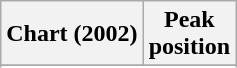<table class="wikitable sortable">
<tr>
<th align="left">Chart (2002)</th>
<th align="center">Peak<br>position</th>
</tr>
<tr>
</tr>
<tr>
</tr>
</table>
